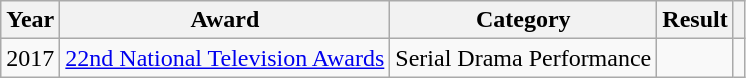<table class="wikitable">
<tr>
<th>Year</th>
<th>Award</th>
<th>Category</th>
<th>Result</th>
<th></th>
</tr>
<tr>
<td>2017</td>
<td><a href='#'>22nd National Television Awards</a></td>
<td>Serial Drama Performance</td>
<td></td>
<td align="center"></td>
</tr>
</table>
